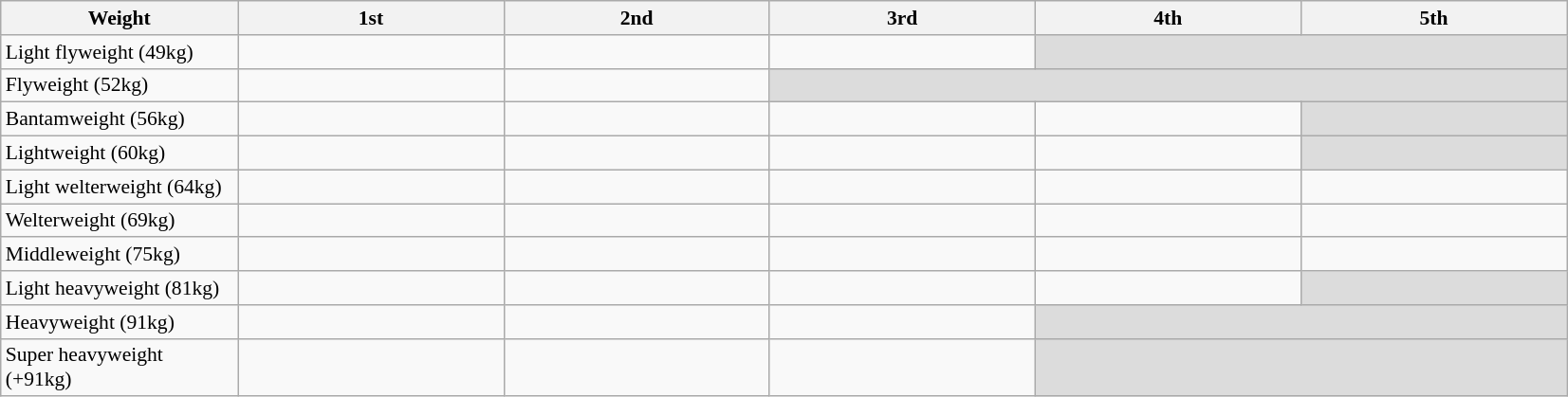<table class="wikitable" style="text-align: left; font-size: 90%;">
<tr>
<th width=160>Weight</th>
<th width=180>1st</th>
<th width=180>2nd</th>
<th width=180>3rd</th>
<th width=180>4th</th>
<th width=180>5th</th>
</tr>
<tr>
<td>Light flyweight (49kg)</td>
<td></td>
<td></td>
<td></td>
<td colspan=2 bgcolor=#DCDCDC></td>
</tr>
<tr>
<td>Flyweight (52kg)</td>
<td></td>
<td></td>
<td colspan=3 bgcolor=#DCDCDC></td>
</tr>
<tr>
<td>Bantamweight (56kg)</td>
<td></td>
<td></td>
<td></td>
<td></td>
<td bgcolor=#DCDCDC></td>
</tr>
<tr>
<td>Lightweight (60kg)</td>
<td></td>
<td></td>
<td></td>
<td></td>
<td bgcolor=#DCDCDC></td>
</tr>
<tr>
<td>Light welterweight (64kg)</td>
<td></td>
<td></td>
<td></td>
<td></td>
<td></td>
</tr>
<tr>
<td>Welterweight (69kg)</td>
<td></td>
<td></td>
<td></td>
<td></td>
<td></td>
</tr>
<tr>
<td>Middleweight (75kg)</td>
<td></td>
<td></td>
<td></td>
<td></td>
<td></td>
</tr>
<tr>
<td>Light heavyweight (81kg)</td>
<td></td>
<td></td>
<td></td>
<td></td>
<td bgcolor=#DCDCDC></td>
</tr>
<tr>
<td>Heavyweight (91kg)</td>
<td></td>
<td></td>
<td></td>
<td colspan=2 bgcolor=#DCDCDC></td>
</tr>
<tr>
<td>Super heavyweight (+91kg)</td>
<td></td>
<td></td>
<td></td>
<td colspan=2 bgcolor=#DCDCDC></td>
</tr>
</table>
